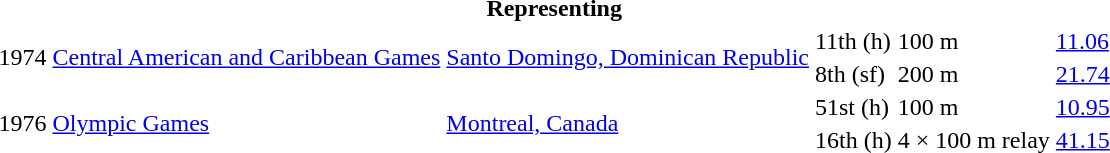<table>
<tr>
<th colspan="6">Representing </th>
</tr>
<tr>
<td rowspan=2>1974</td>
<td rowspan=2><a href='#'>Central American and Caribbean Games</a></td>
<td rowspan=2><a href='#'>Santo Domingo, Dominican Republic</a></td>
<td>11th (h)</td>
<td>100 m</td>
<td><a href='#'>11.06</a></td>
</tr>
<tr>
<td>8th (sf)</td>
<td>200 m</td>
<td><a href='#'>21.74</a></td>
</tr>
<tr>
<td rowspan=2>1976</td>
<td rowspan=2><a href='#'>Olympic Games</a></td>
<td rowspan=2><a href='#'>Montreal, Canada</a></td>
<td>51st (h)</td>
<td>100 m</td>
<td><a href='#'>10.95</a></td>
</tr>
<tr>
<td>16th (h)</td>
<td>4 × 100 m relay</td>
<td><a href='#'>41.15</a></td>
</tr>
</table>
